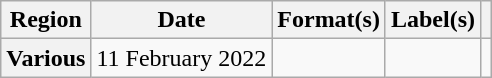<table class="wikitable plainrowheaders">
<tr>
<th scope="col">Region</th>
<th scope="col">Date</th>
<th scope="col">Format(s)</th>
<th scope="col">Label(s)</th>
<th scope="col"></th>
</tr>
<tr>
<th scope="row">Various</th>
<td>11 February 2022</td>
<td></td>
<td></td>
<td></td>
</tr>
</table>
